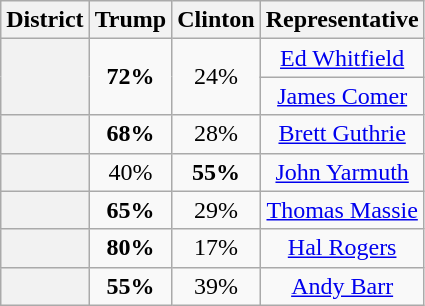<table class=wikitable>
<tr>
<th>District</th>
<th>Trump</th>
<th>Clinton</th>
<th>Representative</th>
</tr>
<tr align=center>
<th rowspan=2 ></th>
<td rowspan=2><strong>72%</strong></td>
<td rowspan=2>24%</td>
<td><a href='#'>Ed Whitfield</a></td>
</tr>
<tr align=center>
<td><a href='#'>James Comer</a></td>
</tr>
<tr align=center>
<th></th>
<td><strong>68%</strong></td>
<td>28%</td>
<td><a href='#'>Brett Guthrie</a></td>
</tr>
<tr align=center>
<th></th>
<td>40%</td>
<td><strong>55%</strong></td>
<td><a href='#'>John Yarmuth</a></td>
</tr>
<tr align=center>
<th></th>
<td><strong>65%</strong></td>
<td>29%</td>
<td><a href='#'>Thomas Massie</a></td>
</tr>
<tr align=center>
<th></th>
<td><strong>80%</strong></td>
<td>17%</td>
<td><a href='#'>Hal Rogers</a></td>
</tr>
<tr align=center>
<th></th>
<td><strong>55%</strong></td>
<td>39%</td>
<td><a href='#'>Andy Barr</a></td>
</tr>
</table>
